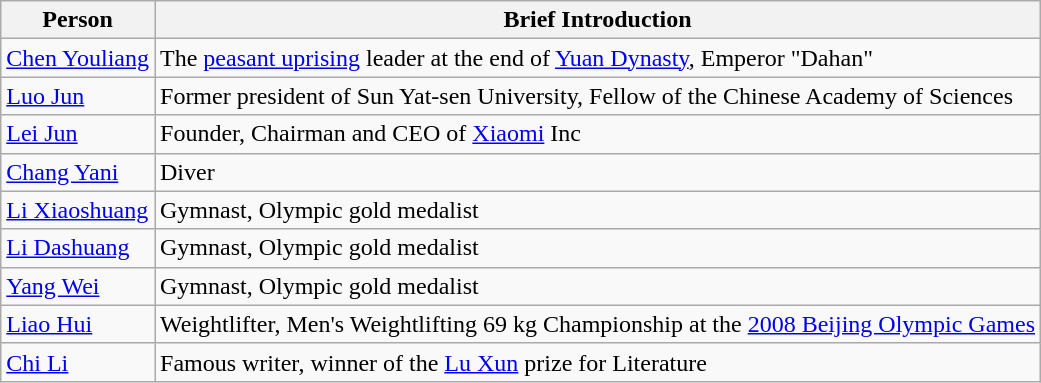<table class="wikitable">
<tr>
<th>Person</th>
<th>Brief Introduction</th>
</tr>
<tr>
<td><a href='#'>Chen Youliang</a></td>
<td>The <a href='#'>peasant uprising</a> leader at the end of <a href='#'>Yuan Dynasty</a>, Emperor "Dahan"</td>
</tr>
<tr>
<td><a href='#'>Luo Jun</a></td>
<td>Former president of Sun Yat-sen University, Fellow of the Chinese Academy of Sciences</td>
</tr>
<tr>
<td><a href='#'>Lei Jun</a></td>
<td>Founder, Chairman and CEO of <a href='#'>Xiaomi</a> Inc</td>
</tr>
<tr>
<td><a href='#'>Chang Yani</a></td>
<td>Diver</td>
</tr>
<tr>
<td><a href='#'>Li Xiaoshuang</a></td>
<td>Gymnast, Olympic gold medalist</td>
</tr>
<tr>
<td><a href='#'>Li Dashuang</a></td>
<td>Gymnast, Olympic gold medalist</td>
</tr>
<tr>
<td><a href='#'>Yang Wei</a></td>
<td>Gymnast, Olympic gold medalist</td>
</tr>
<tr>
<td><a href='#'>Liao Hui</a></td>
<td>Weightlifter, Men's Weightlifting 69 kg Championship at the <a href='#'>2008 Beijing Olympic Games</a></td>
</tr>
<tr>
<td><a href='#'>Chi Li</a></td>
<td>Famous writer, winner of the <a href='#'>Lu Xun</a> prize for Literature</td>
</tr>
</table>
